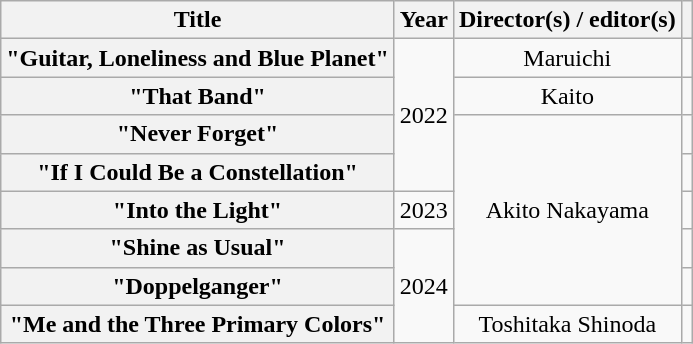<table class="wikitable plainrowheaders" style="text-align:center;">
<tr>
<th scope="col">Title</th>
<th scope="col">Year</th>
<th scope="col">Director(s) / editor(s)</th>
<th scope="col"></th>
</tr>
<tr>
<th scope="row">"Guitar, Loneliness and Blue Planet"</th>
<td rowspan="4">2022</td>
<td>Maruichi</td>
<td></td>
</tr>
<tr>
<th scope="row">"That Band"</th>
<td>Kaito</td>
<td></td>
</tr>
<tr>
<th scope="row">"Never Forget"</th>
<td rowspan="5">Akito Nakayama</td>
<td></td>
</tr>
<tr>
<th scope="row">"If I Could Be a Constellation"</th>
<td></td>
</tr>
<tr>
<th scope="row">"Into the Light"</th>
<td>2023</td>
<td></td>
</tr>
<tr>
<th scope="row">"Shine as Usual"</th>
<td rowspan="3">2024</td>
<td></td>
</tr>
<tr>
<th scope="row">"Doppelganger"</th>
<td></td>
</tr>
<tr>
<th scope="row">"Me and the Three Primary Colors"</th>
<td>Toshitaka Shinoda</td>
<td></td>
</tr>
</table>
